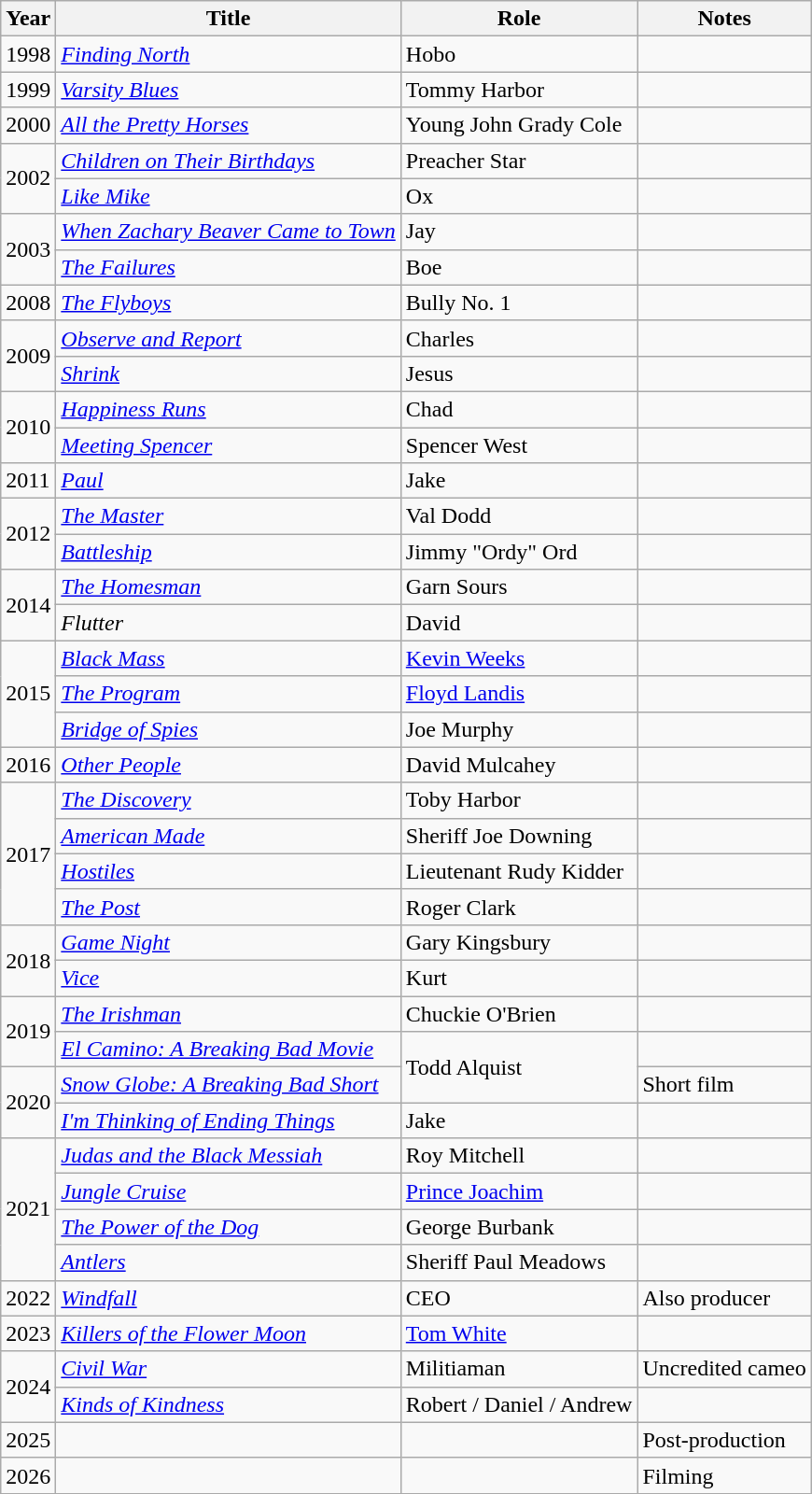<table class="wikitable sortable unsortable">
<tr>
<th>Year</th>
<th>Title</th>
<th>Role</th>
<th>Notes</th>
</tr>
<tr>
<td>1998</td>
<td><em><a href='#'>Finding North</a></em></td>
<td>Hobo</td>
<td></td>
</tr>
<tr>
<td>1999</td>
<td><em><a href='#'>Varsity Blues</a></em></td>
<td>Tommy Harbor</td>
<td></td>
</tr>
<tr>
<td>2000</td>
<td><em><a href='#'>All the Pretty Horses</a></em></td>
<td>Young John Grady Cole</td>
<td></td>
</tr>
<tr>
<td rowspan=2>2002</td>
<td><em><a href='#'>Children on Their Birthdays</a></em></td>
<td>Preacher Star</td>
<td></td>
</tr>
<tr>
<td><em><a href='#'>Like Mike</a></em></td>
<td>Ox</td>
<td></td>
</tr>
<tr>
<td rowspan=2>2003</td>
<td><em><a href='#'>When Zachary Beaver Came to Town</a></em></td>
<td>Jay</td>
<td></td>
</tr>
<tr>
<td><em><a href='#'>The Failures</a></em></td>
<td>Boe</td>
<td></td>
</tr>
<tr>
<td>2008</td>
<td><em><a href='#'>The Flyboys</a></em></td>
<td>Bully No. 1</td>
<td></td>
</tr>
<tr>
<td rowspan=2>2009</td>
<td><em><a href='#'>Observe and Report</a></em></td>
<td>Charles</td>
<td></td>
</tr>
<tr>
<td><em><a href='#'>Shrink</a></em></td>
<td>Jesus</td>
<td></td>
</tr>
<tr>
<td rowspan=2>2010</td>
<td><em><a href='#'>Happiness Runs</a></em></td>
<td>Chad</td>
<td></td>
</tr>
<tr>
<td><em><a href='#'>Meeting Spencer</a></em></td>
<td>Spencer West</td>
<td></td>
</tr>
<tr>
<td>2011</td>
<td><em><a href='#'>Paul</a></em></td>
<td>Jake</td>
<td></td>
</tr>
<tr>
<td rowspan=2>2012</td>
<td><em><a href='#'>The Master</a></em></td>
<td>Val Dodd</td>
<td></td>
</tr>
<tr>
<td><em><a href='#'>Battleship</a></em></td>
<td>Jimmy "Ordy" Ord</td>
<td></td>
</tr>
<tr>
<td rowspan=2>2014</td>
<td><em><a href='#'>The Homesman</a></em></td>
<td>Garn Sours</td>
<td></td>
</tr>
<tr>
<td><em>Flutter</em></td>
<td>David</td>
<td></td>
</tr>
<tr>
<td rowspan=3>2015</td>
<td><em><a href='#'>Black Mass</a></em></td>
<td><a href='#'>Kevin Weeks</a></td>
<td></td>
</tr>
<tr>
<td><em><a href='#'>The Program</a></em></td>
<td><a href='#'>Floyd Landis</a></td>
<td></td>
</tr>
<tr>
<td><em><a href='#'>Bridge of Spies</a></em></td>
<td>Joe Murphy</td>
<td></td>
</tr>
<tr>
<td>2016</td>
<td><em><a href='#'>Other People</a></em></td>
<td>David Mulcahey</td>
<td></td>
</tr>
<tr>
<td rowspan=4>2017</td>
<td><em><a href='#'>The Discovery</a></em></td>
<td>Toby Harbor</td>
<td></td>
</tr>
<tr>
<td><em><a href='#'>American Made</a></em></td>
<td>Sheriff Joe Downing</td>
<td></td>
</tr>
<tr>
<td><em><a href='#'>Hostiles</a></em></td>
<td>Lieutenant Rudy Kidder</td>
<td></td>
</tr>
<tr>
<td><em><a href='#'>The Post</a></em></td>
<td>Roger Clark</td>
<td></td>
</tr>
<tr>
<td rowspan=2>2018</td>
<td><em><a href='#'>Game Night</a></em></td>
<td>Gary Kingsbury</td>
<td></td>
</tr>
<tr>
<td><em><a href='#'>Vice</a></em></td>
<td>Kurt</td>
<td></td>
</tr>
<tr>
<td rowspan=2>2019</td>
<td><em><a href='#'>The Irishman</a></em></td>
<td>Chuckie O'Brien</td>
<td></td>
</tr>
<tr>
<td><em><a href='#'>El Camino: A Breaking Bad Movie</a></em></td>
<td rowspan="2">Todd Alquist</td>
<td></td>
</tr>
<tr>
<td rowspan="2">2020</td>
<td><em><a href='#'>Snow Globe: A Breaking Bad Short</a></em></td>
<td>Short film</td>
</tr>
<tr>
<td><em><a href='#'>I'm Thinking of Ending Things</a></em></td>
<td>Jake</td>
<td></td>
</tr>
<tr>
<td rowspan=4>2021</td>
<td><em><a href='#'>Judas and the Black Messiah</a></em></td>
<td>Roy Mitchell</td>
<td></td>
</tr>
<tr>
<td><em><a href='#'>Jungle Cruise</a></em></td>
<td><a href='#'>Prince Joachim</a></td>
<td></td>
</tr>
<tr>
<td><em><a href='#'>The Power of the Dog</a></em></td>
<td>George Burbank</td>
<td></td>
</tr>
<tr>
<td><em><a href='#'>Antlers</a></em></td>
<td>Sheriff Paul Meadows</td>
<td></td>
</tr>
<tr>
<td>2022</td>
<td><em><a href='#'>Windfall</a></em></td>
<td>CEO</td>
<td>Also producer</td>
</tr>
<tr>
<td>2023</td>
<td><em><a href='#'>Killers of the Flower Moon</a></em></td>
<td><a href='#'>Tom White</a></td>
<td></td>
</tr>
<tr>
<td rowspan="2">2024</td>
<td><em><a href='#'>Civil War</a></em></td>
<td>Militiaman</td>
<td>Uncredited cameo</td>
</tr>
<tr>
<td><em><a href='#'>Kinds of Kindness</a></em></td>
<td>Robert / Daniel / Andrew</td>
<td></td>
</tr>
<tr>
<td>2025</td>
<td></td>
<td></td>
<td>Post-production</td>
</tr>
<tr>
<td>2026</td>
<td></td>
<td></td>
<td>Filming</td>
</tr>
<tr>
</tr>
</table>
